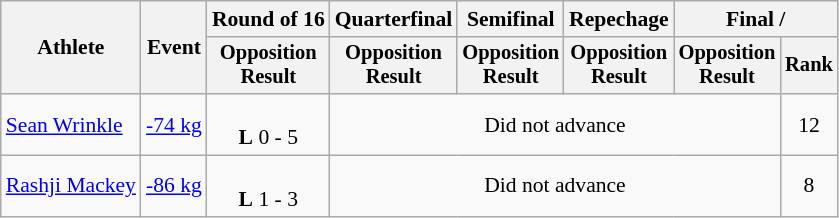<table class="wikitable" style="font-size:90%;">
<tr>
<th rowspan=2>Athlete</th>
<th rowspan=2>Event</th>
<th>Round of 16</th>
<th>Quarterfinal</th>
<th>Semifinal</th>
<th>Repechage</th>
<th colspan=2>Final / </th>
</tr>
<tr style="font-size: 95%">
<th>Opposition<br>Result</th>
<th>Opposition<br>Result</th>
<th>Opposition<br>Result</th>
<th>Opposition<br>Result</th>
<th>Opposition<br>Result</th>
<th>Rank</th>
</tr>
<tr align=center>
<td align=left><a href='#'>Sean Wrinkle</a></td>
<td align=left><a href='#'>-74 kg</a></td>
<td><br><strong>L</strong> 0 - 5</td>
<td colspan=4>Did not advance</td>
<td>12</td>
</tr>
<tr align=center>
<td align=left><a href='#'>Rashji Mackey</a></td>
<td align=left><a href='#'>-86 kg</a></td>
<td><br><strong>L</strong> 1 - 3</td>
<td colspan=4>Did not advance</td>
<td>8</td>
</tr>
</table>
